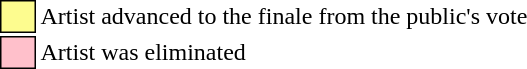<table class="toccolours" style="font-size: 100%">
<tr>
<td style="background:#fdfc8f; border:1px solid black">     </td>
<td>Artist advanced to the finale from the public's vote</td>
</tr>
<tr>
<td style="background: pink; border:1px solid black">     </td>
<td>Artist was eliminated</td>
</tr>
</table>
